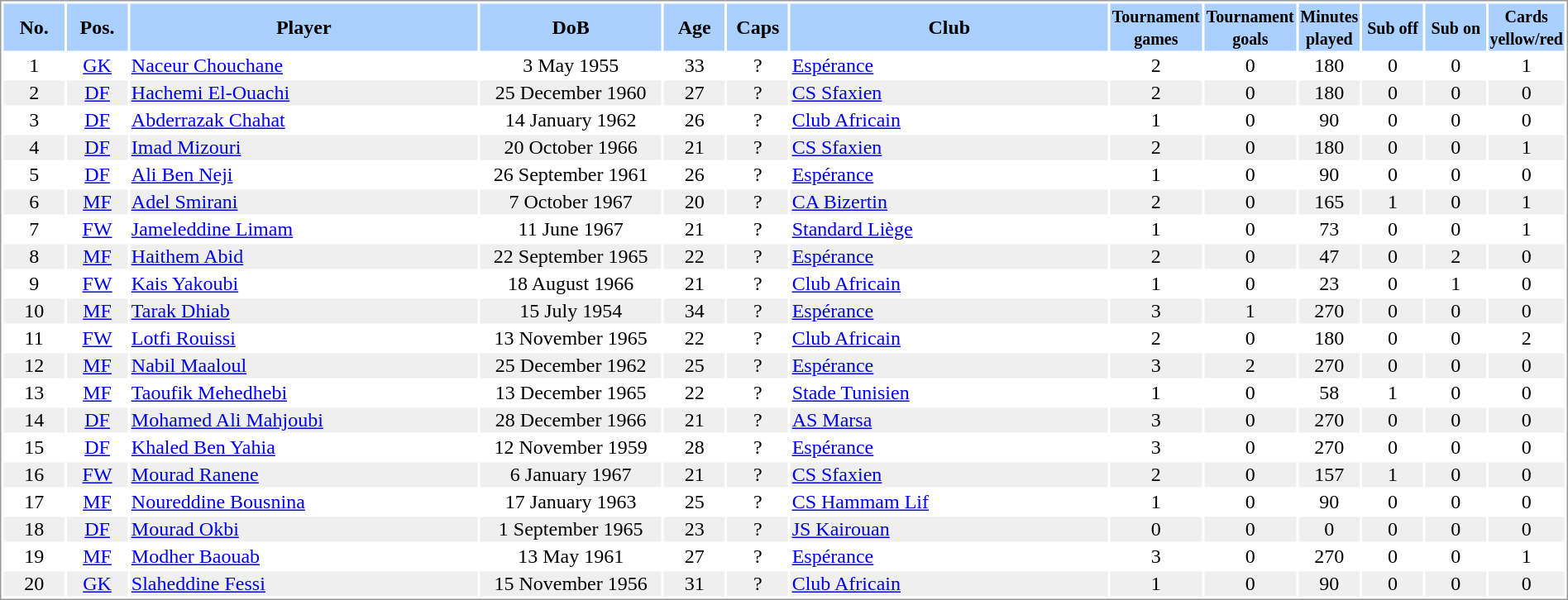<table border="0" width="100%" style="border: 1px solid #999; background-color:#FFFFFF; text-align:center">
<tr align="center" bgcolor="#AAD0FF">
<th width=4%>No.</th>
<th width=4%>Pos.</th>
<th width=23%>Player</th>
<th width=12%>DoB</th>
<th width=4%>Age</th>
<th width=4%>Caps</th>
<th width=21%>Club</th>
<th width=6%><small>Tournament<br>games</small></th>
<th width=6%><small>Tournament<br>goals</small></th>
<th width=4%><small>Minutes<br>played</small></th>
<th width=4%><small>Sub off</small></th>
<th width=4%><small>Sub on</small></th>
<th width=4%><small>Cards<br>yellow/red</small></th>
</tr>
<tr>
<td>1</td>
<td><a href='#'>GK</a></td>
<td align="left"><a href='#'>Naceur Chouchane</a></td>
<td>3 May 1955</td>
<td>33</td>
<td>?</td>
<td align="left"> <a href='#'>Espérance</a></td>
<td>2</td>
<td>0</td>
<td>180</td>
<td>0</td>
<td>0</td>
<td>1</td>
</tr>
<tr bgcolor="#EFEFEF">
<td>2</td>
<td><a href='#'>DF</a></td>
<td align="left"><a href='#'>Hachemi El-Ouachi</a></td>
<td>25 December 1960</td>
<td>27</td>
<td>?</td>
<td align="left"> <a href='#'>CS Sfaxien</a></td>
<td>2</td>
<td>0</td>
<td>180</td>
<td>0</td>
<td>0</td>
<td>0</td>
</tr>
<tr>
<td>3</td>
<td><a href='#'>DF</a></td>
<td align="left"><a href='#'>Abderrazak Chahat</a></td>
<td>14 January 1962</td>
<td>26</td>
<td>?</td>
<td align="left"> <a href='#'>Club Africain</a></td>
<td>1</td>
<td>0</td>
<td>90</td>
<td>0</td>
<td>0</td>
<td>0</td>
</tr>
<tr bgcolor="#EFEFEF">
<td>4</td>
<td><a href='#'>DF</a></td>
<td align="left"><a href='#'>Imad Mizouri</a></td>
<td>20 October 1966</td>
<td>21</td>
<td>?</td>
<td align="left"> <a href='#'>CS Sfaxien</a></td>
<td>2</td>
<td>0</td>
<td>180</td>
<td>0</td>
<td>0</td>
<td>1</td>
</tr>
<tr>
<td>5</td>
<td><a href='#'>DF</a></td>
<td align="left"><a href='#'>Ali Ben Neji</a></td>
<td>26 September 1961</td>
<td>26</td>
<td>?</td>
<td align="left"> <a href='#'>Espérance</a></td>
<td>1</td>
<td>0</td>
<td>90</td>
<td>0</td>
<td>0</td>
<td>0</td>
</tr>
<tr bgcolor="#EFEFEF">
<td>6</td>
<td><a href='#'>MF</a></td>
<td align="left"><a href='#'>Adel Smirani</a></td>
<td>7 October 1967</td>
<td>20</td>
<td>?</td>
<td align="left"> <a href='#'>CA Bizertin</a></td>
<td>2</td>
<td>0</td>
<td>165</td>
<td>1</td>
<td>0</td>
<td>1</td>
</tr>
<tr>
<td>7</td>
<td><a href='#'>FW</a></td>
<td align="left"><a href='#'>Jameleddine Limam</a></td>
<td>11 June 1967</td>
<td>21</td>
<td>?</td>
<td align="left"> <a href='#'>Standard Liège</a></td>
<td>1</td>
<td>0</td>
<td>73</td>
<td>0</td>
<td>0</td>
<td>1</td>
</tr>
<tr bgcolor="#EFEFEF">
<td>8</td>
<td><a href='#'>MF</a></td>
<td align="left"><a href='#'>Haithem Abid</a></td>
<td>22 September 1965</td>
<td>22</td>
<td>?</td>
<td align="left"> <a href='#'>Espérance</a></td>
<td>2</td>
<td>0</td>
<td>47</td>
<td>0</td>
<td>2</td>
<td>0</td>
</tr>
<tr>
<td>9</td>
<td><a href='#'>FW</a></td>
<td align="left"><a href='#'>Kais Yakoubi</a></td>
<td>18 August 1966</td>
<td>21</td>
<td>?</td>
<td align="left"> <a href='#'>Club Africain</a></td>
<td>1</td>
<td>0</td>
<td>23</td>
<td>0</td>
<td>1</td>
<td>0</td>
</tr>
<tr bgcolor="#EFEFEF">
<td>10</td>
<td><a href='#'>MF</a></td>
<td align="left"><a href='#'>Tarak Dhiab</a></td>
<td>15 July 1954</td>
<td>34</td>
<td>?</td>
<td align="left"> <a href='#'>Espérance</a></td>
<td>3</td>
<td>1</td>
<td>270</td>
<td>0</td>
<td>0</td>
<td>0</td>
</tr>
<tr>
<td>11</td>
<td><a href='#'>FW</a></td>
<td align="left"><a href='#'>Lotfi Rouissi</a></td>
<td>13 November 1965</td>
<td>22</td>
<td>?</td>
<td align="left"> <a href='#'>Club Africain</a></td>
<td>2</td>
<td>0</td>
<td>180</td>
<td>0</td>
<td>0</td>
<td>2</td>
</tr>
<tr bgcolor="#EFEFEF">
<td>12</td>
<td><a href='#'>MF</a></td>
<td align="left"><a href='#'>Nabil Maaloul</a></td>
<td>25 December 1962</td>
<td>25</td>
<td>?</td>
<td align="left"> <a href='#'>Espérance</a></td>
<td>3</td>
<td>2</td>
<td>270</td>
<td>0</td>
<td>0</td>
<td>0</td>
</tr>
<tr>
<td>13</td>
<td><a href='#'>MF</a></td>
<td align="left"><a href='#'>Taoufik Mehedhebi</a></td>
<td>13 December 1965</td>
<td>22</td>
<td>?</td>
<td align="left"> <a href='#'>Stade Tunisien</a></td>
<td>1</td>
<td>0</td>
<td>58</td>
<td>1</td>
<td>0</td>
<td>0</td>
</tr>
<tr bgcolor="#EFEFEF">
<td>14</td>
<td><a href='#'>DF</a></td>
<td align="left"><a href='#'>Mohamed Ali Mahjoubi</a></td>
<td>28 December 1966</td>
<td>21</td>
<td>?</td>
<td align="left"> <a href='#'>AS Marsa</a></td>
<td>3</td>
<td>0</td>
<td>270</td>
<td>0</td>
<td>0</td>
<td>0</td>
</tr>
<tr>
<td>15</td>
<td><a href='#'>DF</a></td>
<td align="left"><a href='#'>Khaled Ben Yahia</a></td>
<td>12 November 1959</td>
<td>28</td>
<td>?</td>
<td align="left"> <a href='#'>Espérance</a></td>
<td>3</td>
<td>0</td>
<td>270</td>
<td>0</td>
<td>0</td>
<td>0</td>
</tr>
<tr bgcolor="#EFEFEF">
<td>16</td>
<td><a href='#'>FW</a></td>
<td align="left"><a href='#'>Mourad Ranene</a></td>
<td>6 January 1967</td>
<td>21</td>
<td>?</td>
<td align="left"> <a href='#'>CS Sfaxien</a></td>
<td>2</td>
<td>0</td>
<td>157</td>
<td>1</td>
<td>0</td>
<td>0</td>
</tr>
<tr>
<td>17</td>
<td><a href='#'>MF</a></td>
<td align="left"><a href='#'>Noureddine Bousnina</a></td>
<td>17 January 1963</td>
<td>25</td>
<td>?</td>
<td align="left"> <a href='#'>CS Hammam Lif</a></td>
<td>1</td>
<td>0</td>
<td>90</td>
<td>0</td>
<td>0</td>
<td>0</td>
</tr>
<tr bgcolor="#EFEFEF">
<td>18</td>
<td><a href='#'>DF</a></td>
<td align="left"><a href='#'>Mourad Okbi</a></td>
<td>1 September 1965</td>
<td>23</td>
<td>?</td>
<td align="left"> <a href='#'>JS Kairouan</a></td>
<td>0</td>
<td>0</td>
<td>0</td>
<td>0</td>
<td>0</td>
<td>0</td>
</tr>
<tr>
<td>19</td>
<td><a href='#'>MF</a></td>
<td align="left"><a href='#'>Modher Baouab</a></td>
<td>13 May 1961</td>
<td>27</td>
<td>?</td>
<td align="left"> <a href='#'>Espérance</a></td>
<td>3</td>
<td>0</td>
<td>270</td>
<td>0</td>
<td>0</td>
<td>1</td>
</tr>
<tr bgcolor="#EFEFEF">
<td>20</td>
<td><a href='#'>GK</a></td>
<td align="left"><a href='#'>Slaheddine Fessi</a></td>
<td>15 November 1956</td>
<td>31</td>
<td>?</td>
<td align="left"> <a href='#'>Club Africain</a></td>
<td>1</td>
<td>0</td>
<td>90</td>
<td>0</td>
<td>0</td>
<td>0</td>
</tr>
</table>
